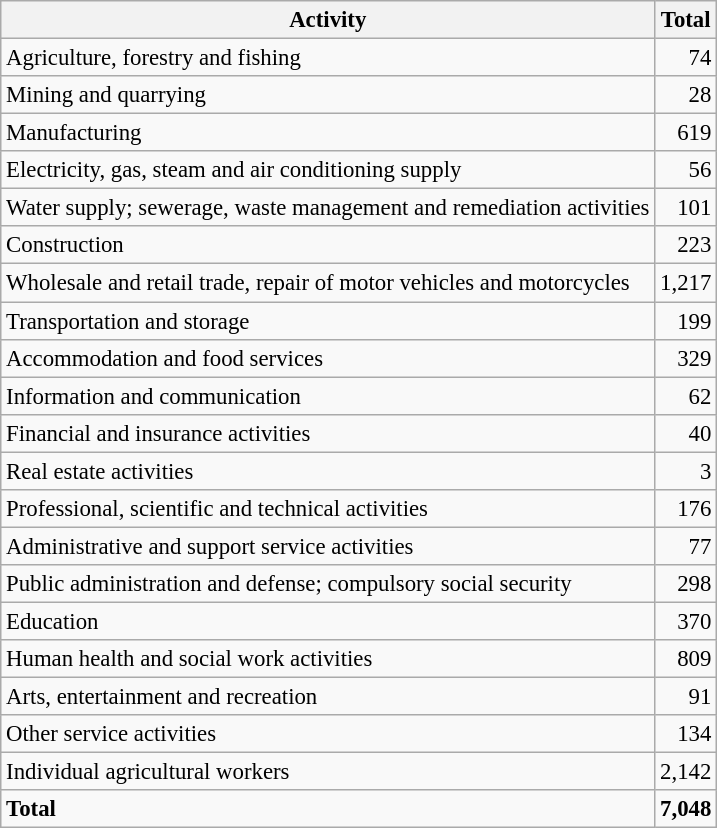<table class="wikitable sortable" style="font-size:95%;">
<tr>
<th>Activity</th>
<th>Total</th>
</tr>
<tr>
<td>Agriculture, forestry and fishing</td>
<td align="right">74</td>
</tr>
<tr>
<td>Mining and quarrying</td>
<td align="right">28</td>
</tr>
<tr>
<td>Manufacturing</td>
<td align="right">619</td>
</tr>
<tr>
<td>Electricity, gas, steam and air conditioning supply</td>
<td align="right">56</td>
</tr>
<tr>
<td>Water supply; sewerage, waste management and remediation activities</td>
<td align="right">101</td>
</tr>
<tr>
<td>Construction</td>
<td align="right">223</td>
</tr>
<tr>
<td>Wholesale and retail trade, repair of motor vehicles and motorcycles</td>
<td align="right">1,217</td>
</tr>
<tr>
<td>Transportation and storage</td>
<td align="right">199</td>
</tr>
<tr>
<td>Accommodation and food services</td>
<td align="right">329</td>
</tr>
<tr>
<td>Information and communication</td>
<td align="right">62</td>
</tr>
<tr>
<td>Financial and insurance activities</td>
<td align="right">40</td>
</tr>
<tr>
<td>Real estate activities</td>
<td align="right">3</td>
</tr>
<tr>
<td>Professional, scientific and technical activities</td>
<td align="right">176</td>
</tr>
<tr>
<td>Administrative and support service activities</td>
<td align="right">77</td>
</tr>
<tr>
<td>Public administration and defense; compulsory social security</td>
<td align="right">298</td>
</tr>
<tr>
<td>Education</td>
<td align="right">370</td>
</tr>
<tr>
<td>Human health and social work activities</td>
<td align="right">809</td>
</tr>
<tr>
<td>Arts, entertainment and recreation</td>
<td align="right">91</td>
</tr>
<tr>
<td>Other service activities</td>
<td align="right">134</td>
</tr>
<tr>
<td>Individual agricultural workers</td>
<td align="right">2,142</td>
</tr>
<tr class="sortbottom">
<td><strong>Total</strong></td>
<td align="right"><strong>7,048</strong></td>
</tr>
</table>
